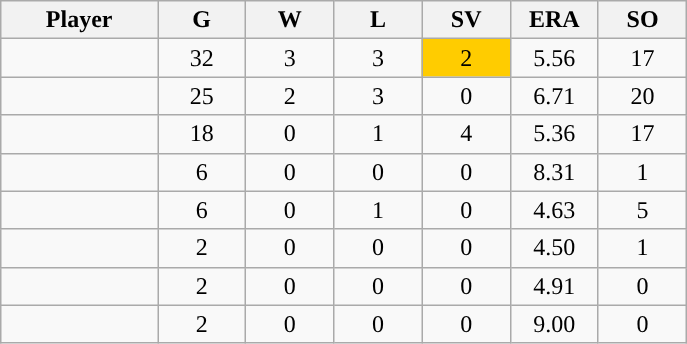<table class="wikitable sortable">
<tr>
<th bgcolor="#DDDDFF" width="16%">Player</th>
<th bgcolor="#DDDDFF" width="9%">G</th>
<th bgcolor="#DDDDFF" width="9%">W</th>
<th bgcolor="#DDDDFF" width="9%">L</th>
<th bgcolor="#DDDDFF" width="9%">SV</th>
<th bgcolor="#DDDDFF" width="9%">ERA</th>
<th bgcolor="#DDDDFF" width="9%">SO</th>
</tr>
<tr align="center">
<td></td>
<td>32</td>
<td>3</td>
<td>3</td>
<td style="background:#fc0;">2</td>
<td>5.56</td>
<td>17</td>
</tr>
<tr align="center">
<td></td>
<td>25</td>
<td>2</td>
<td>3</td>
<td>0</td>
<td>6.71</td>
<td>20</td>
</tr>
<tr align="center">
<td></td>
<td>18</td>
<td>0</td>
<td>1</td>
<td>4</td>
<td>5.36</td>
<td>17</td>
</tr>
<tr align="center">
<td></td>
<td>6</td>
<td>0</td>
<td>0</td>
<td>0</td>
<td>8.31</td>
<td>1</td>
</tr>
<tr align="center">
<td></td>
<td>6</td>
<td>0</td>
<td>1</td>
<td>0</td>
<td>4.63</td>
<td>5</td>
</tr>
<tr align="center">
<td></td>
<td>2</td>
<td>0</td>
<td>0</td>
<td>0</td>
<td>4.50</td>
<td>1</td>
</tr>
<tr align="center">
<td></td>
<td>2</td>
<td>0</td>
<td>0</td>
<td>0</td>
<td>4.91</td>
<td>0</td>
</tr>
<tr align="center">
<td></td>
<td>2</td>
<td>0</td>
<td>0</td>
<td>0</td>
<td>9.00</td>
<td>0</td>
</tr>
</table>
